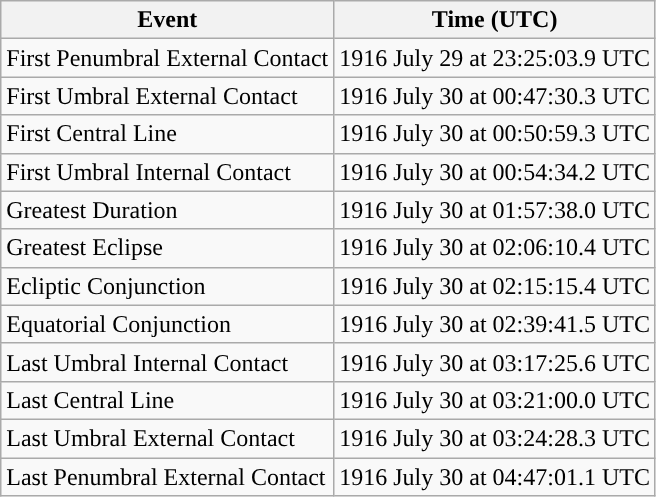<table class="wikitable">
<tr>
<th>Event</th>
<th>Time (UTC)</th>
</tr>
<tr>
<td>First Penumbral External Contact</td>
<td>1916 July 29 at 23:25:03.9 UTC</td>
</tr>
<tr>
<td>First Umbral External Contact</td>
<td>1916 July 30 at 00:47:30.3 UTC</td>
</tr>
<tr>
<td>First Central Line</td>
<td>1916 July 30 at 00:50:59.3 UTC</td>
</tr>
<tr>
<td>First Umbral Internal Contact</td>
<td>1916 July 30 at 00:54:34.2 UTC</td>
</tr>
<tr>
<td>Greatest Duration</td>
<td>1916 July 30 at 01:57:38.0 UTC</td>
</tr>
<tr>
<td>Greatest Eclipse</td>
<td>1916 July 30 at 02:06:10.4 UTC</td>
</tr>
<tr>
<td>Ecliptic Conjunction</td>
<td>1916 July 30 at 02:15:15.4 UTC</td>
</tr>
<tr>
<td>Equatorial Conjunction</td>
<td>1916 July 30 at 02:39:41.5 UTC</td>
</tr>
<tr>
<td>Last Umbral Internal Contact</td>
<td>1916 July 30 at 03:17:25.6 UTC</td>
</tr>
<tr>
<td>Last Central Line</td>
<td>1916 July 30 at 03:21:00.0 UTC</td>
</tr>
<tr>
<td>Last Umbral External Contact</td>
<td>1916 July 30 at 03:24:28.3 UTC</td>
</tr>
<tr>
<td>Last Penumbral External Contact</td>
<td>1916 July 30 at 04:47:01.1 UTC</td>
</tr>
</table>
